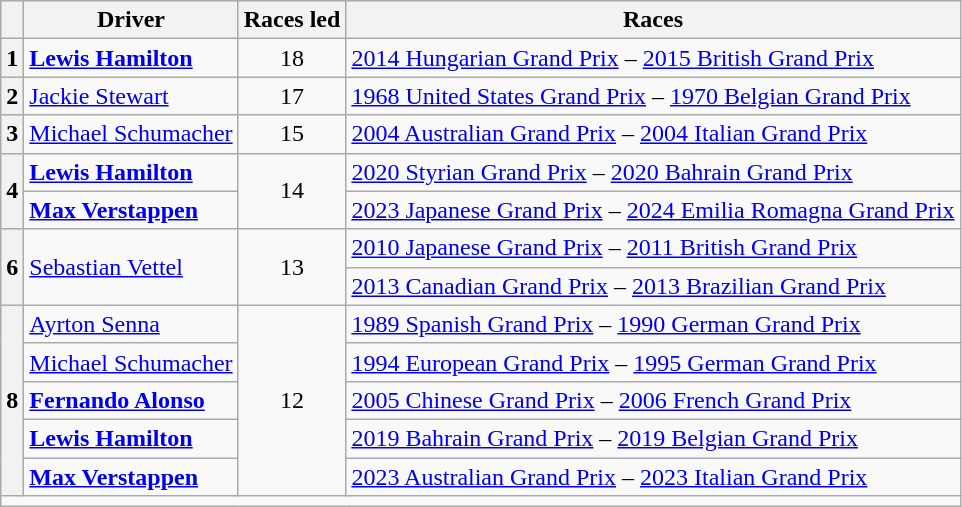<table class="wikitable">
<tr>
<th></th>
<th>Driver</th>
<th>Races led</th>
<th>Races</th>
</tr>
<tr>
<th>1</th>
<td> <strong><a href='#'>Lewis Hamilton</a></strong></td>
<td align=center>18</td>
<td><a href='#'>2014 Hungarian Grand Prix</a> – <a href='#'>2015 British Grand Prix</a></td>
</tr>
<tr>
<th>2</th>
<td> <a href='#'>Jackie Stewart</a></td>
<td align=center>17</td>
<td><a href='#'>1968 United States Grand Prix</a> – <a href='#'>1970 Belgian Grand Prix</a></td>
</tr>
<tr>
<th>3</th>
<td> <a href='#'>Michael Schumacher</a></td>
<td align=center>15</td>
<td><a href='#'>2004 Australian Grand Prix</a> – <a href='#'>2004 Italian Grand Prix</a></td>
</tr>
<tr>
<th rowspan=2>4</th>
<td> <strong><a href='#'>Lewis Hamilton</a></strong></td>
<td align=center rowspan=2>14</td>
<td><a href='#'>2020 Styrian Grand Prix</a> – <a href='#'>2020 Bahrain Grand Prix</a></td>
</tr>
<tr>
<td> <strong><a href='#'>Max Verstappen</a></strong></td>
<td><a href='#'>2023 Japanese Grand Prix</a> – <a href='#'>2024 Emilia Romagna Grand Prix</a></td>
</tr>
<tr>
<th rowspan=2>6</th>
<td rowspan=2> <a href='#'>Sebastian Vettel</a></td>
<td align=center rowspan=2>13</td>
<td><a href='#'>2010 Japanese Grand Prix</a> – <a href='#'>2011 British Grand Prix</a></td>
</tr>
<tr>
<td align=left><a href='#'>2013 Canadian Grand Prix</a> – <a href='#'>2013 Brazilian Grand Prix</a></td>
</tr>
<tr>
<th rowspan=5>8</th>
<td> <a href='#'>Ayrton Senna</a></td>
<td align=center rowspan=5>12</td>
<td><a href='#'>1989 Spanish Grand Prix</a> – <a href='#'>1990 German Grand Prix</a></td>
</tr>
<tr>
<td> <a href='#'>Michael Schumacher</a></td>
<td><a href='#'>1994 European Grand Prix</a> – <a href='#'>1995 German Grand Prix</a></td>
</tr>
<tr>
<td> <strong><a href='#'>Fernando Alonso</a></strong></td>
<td><a href='#'>2005 Chinese Grand Prix</a> – <a href='#'>2006 French Grand Prix</a></td>
</tr>
<tr>
<td> <strong><a href='#'>Lewis Hamilton</a></strong></td>
<td><a href='#'>2019 Bahrain Grand Prix</a> – <a href='#'>2019 Belgian Grand Prix</a></td>
</tr>
<tr>
<td> <strong><a href='#'>Max Verstappen</a></strong></td>
<td><a href='#'>2023 Australian Grand Prix</a> – <a href='#'>2023 Italian Grand Prix</a></td>
</tr>
<tr>
<td colspan=4></td>
</tr>
</table>
